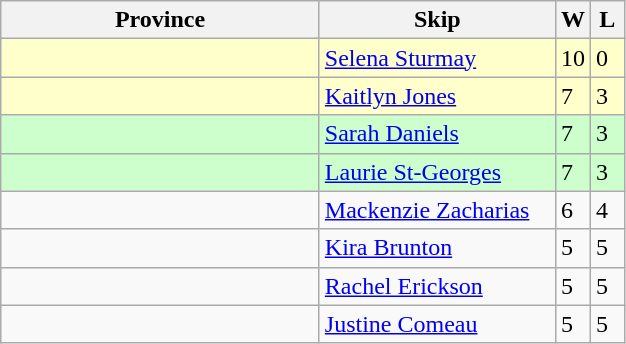<table class="wikitable" style="float:left; margin-right:1em;">
<tr>
<th width=205>Province</th>
<th width=150>Skip</th>
<th width=15>W</th>
<th width=15>L</th>
</tr>
<tr bgcolor=#ffffcc>
<td></td>
<td><a href='#'>Selena Sturmay</a></td>
<td>10</td>
<td>0</td>
</tr>
<tr bgcolor=#ffffcc>
<td></td>
<td><a href='#'>Kaitlyn Jones</a></td>
<td>7</td>
<td>3</td>
</tr>
<tr bgcolor=#ccffcc>
<td></td>
<td><a href='#'>Sarah Daniels</a></td>
<td>7</td>
<td>3</td>
</tr>
<tr bgcolor=#ccffcc>
<td></td>
<td><a href='#'>Laurie St-Georges</a></td>
<td>7</td>
<td>3</td>
</tr>
<tr>
<td></td>
<td><a href='#'>Mackenzie Zacharias</a></td>
<td>6</td>
<td>4</td>
</tr>
<tr>
<td></td>
<td><a href='#'>Kira Brunton</a></td>
<td>5</td>
<td>5</td>
</tr>
<tr>
<td></td>
<td><a href='#'>Rachel Erickson</a></td>
<td>5</td>
<td>5</td>
</tr>
<tr>
<td></td>
<td><a href='#'>Justine Comeau</a></td>
<td>5</td>
<td>5</td>
</tr>
</table>
